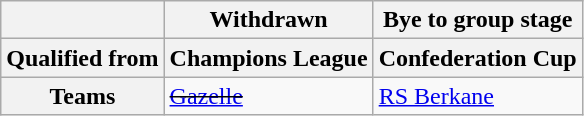<table class="wikitable">
<tr>
<th></th>
<th>Withdrawn</th>
<th>Bye to group stage</th>
</tr>
<tr>
<th>Qualified from</th>
<th>Champions League</th>
<th>Confederation Cup</th>
</tr>
<tr>
<th>Teams</th>
<td> <s><a href='#'>Gazelle</a></s></td>
<td> <a href='#'>RS Berkane</a> </td>
</tr>
</table>
